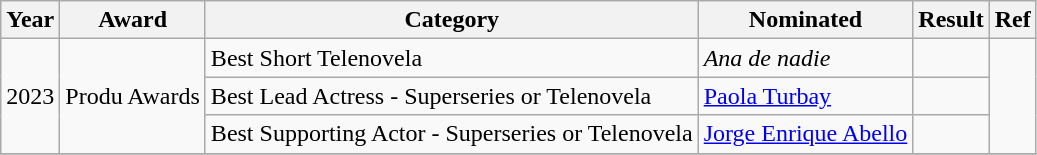<table class="wikitable plainrowheaders">
<tr>
<th scope="col">Year</th>
<th scope="col">Award</th>
<th scope="col">Category</th>
<th scope="col">Nominated</th>
<th scope="col">Result</th>
<th scope="col">Ref</th>
</tr>
<tr>
<td rowspan="3">2023</td>
<td rowspan="3">Produ Awards</td>
<td>Best Short Telenovela</td>
<td><em>Ana de nadie</em></td>
<td></td>
<td align="center" rowspan="3"></td>
</tr>
<tr>
<td>Best Lead Actress - Superseries or Telenovela</td>
<td><a href='#'>Paola Turbay</a></td>
<td></td>
</tr>
<tr>
<td>Best Supporting Actor - Superseries or Telenovela</td>
<td><a href='#'>Jorge Enrique Abello</a></td>
<td></td>
</tr>
<tr>
</tr>
</table>
